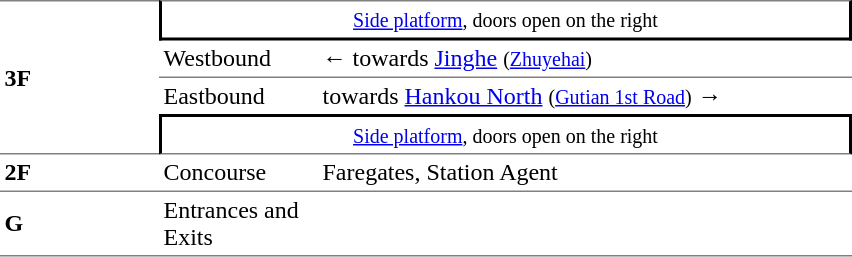<table cellspacing=0 cellpadding=3>
<tr>
<td style="border-bottom:solid 1px gray;border-top:solid 1px gray;" rowspan=4 width=100><strong>3F</strong></td>
<td style="border-right:solid 2px black;border-left:solid 2px black;border-top:solid 1px gray;border-bottom:solid 2px black;text-align:center;" colspan=2><small><a href='#'>Side platform</a>, doors open on the right</small></td>
</tr>
<tr>
<td style="border-top:solid 0px gray;" width=100>Westbound</td>
<td style="border-top:solid 0px gray;" width=350>←  towards <a href='#'>Jinghe</a> <small>(<a href='#'>Zhuyehai</a>)</small></td>
</tr>
<tr>
<td style="border-top:solid 1px gray;border-bottom:solid 0px gray;">Eastbound</td>
<td style="border-top:solid 1px gray;border-bottom:solid 0px gray;">  towards <a href='#'>Hankou North</a> <small>(<a href='#'>Gutian 1st Road</a>)</small> →</td>
</tr>
<tr>
<td style="border-right:solid 2px black;border-left:solid 2px black;border-top:solid 2px black;border-bottom:solid 1px gray;text-align:center;" colspan=2><small><a href='#'>Side platform</a>, doors open on the right</small></td>
</tr>
<tr>
<td style="border-bottom:solid 1px gray;"><strong>2F</strong></td>
<td style="border-bottom:solid 1px gray;">Concourse</td>
<td style="border-bottom:solid 1px gray;">Faregates, Station Agent</td>
</tr>
<tr>
<td style="border-bottom:solid 1px gray;"><strong>G</strong></td>
<td style="border-bottom:solid 1px gray;">Entrances and Exits</td>
<td style="border-bottom:solid 1px gray;"></td>
</tr>
</table>
